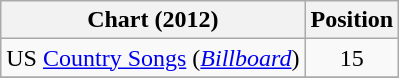<table class="wikitable sortable">
<tr>
<th scope="col">Chart (2012)</th>
<th scope="col">Position</th>
</tr>
<tr>
<td>US <a href='#'>Country Songs</a> (<em><a href='#'>Billboard</a></em>)</td>
<td align="center">15</td>
</tr>
<tr>
</tr>
</table>
